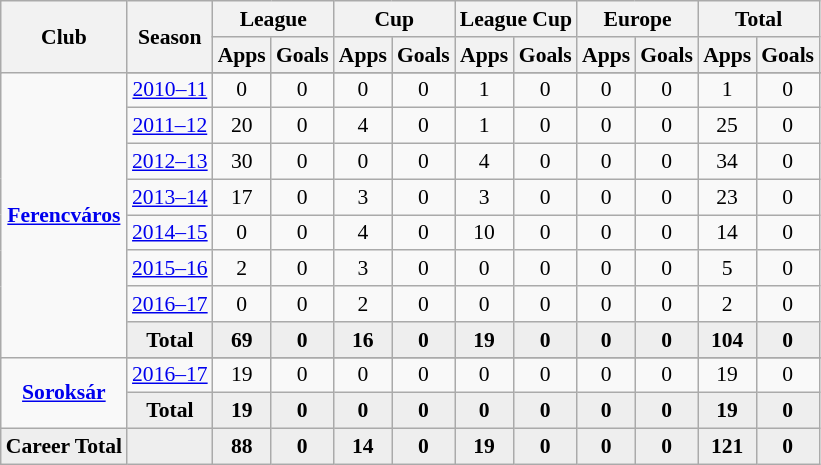<table class="wikitable" style="font-size:90%; text-align: center;">
<tr>
<th rowspan="2">Club</th>
<th rowspan="2">Season</th>
<th colspan="2">League</th>
<th colspan="2">Cup</th>
<th colspan="2">League Cup</th>
<th colspan="2">Europe</th>
<th colspan="2">Total</th>
</tr>
<tr>
<th>Apps</th>
<th>Goals</th>
<th>Apps</th>
<th>Goals</th>
<th>Apps</th>
<th>Goals</th>
<th>Apps</th>
<th>Goals</th>
<th>Apps</th>
<th>Goals</th>
</tr>
<tr ||-||-||-|->
<td rowspan="9" valign="center"><strong><a href='#'>Ferencváros</a></strong></td>
</tr>
<tr>
<td><a href='#'>2010–11</a></td>
<td>0</td>
<td>0</td>
<td>0</td>
<td>0</td>
<td>1</td>
<td>0</td>
<td>0</td>
<td>0</td>
<td>1</td>
<td>0</td>
</tr>
<tr>
<td><a href='#'>2011–12</a></td>
<td>20</td>
<td>0</td>
<td>4</td>
<td>0</td>
<td>1</td>
<td>0</td>
<td>0</td>
<td>0</td>
<td>25</td>
<td>0</td>
</tr>
<tr>
<td><a href='#'>2012–13</a></td>
<td>30</td>
<td>0</td>
<td>0</td>
<td>0</td>
<td>4</td>
<td>0</td>
<td>0</td>
<td>0</td>
<td>34</td>
<td>0</td>
</tr>
<tr>
<td><a href='#'>2013–14</a></td>
<td>17</td>
<td>0</td>
<td>3</td>
<td>0</td>
<td>3</td>
<td>0</td>
<td>0</td>
<td>0</td>
<td>23</td>
<td>0</td>
</tr>
<tr>
<td><a href='#'>2014–15</a></td>
<td>0</td>
<td>0</td>
<td>4</td>
<td>0</td>
<td>10</td>
<td>0</td>
<td>0</td>
<td>0</td>
<td>14</td>
<td>0</td>
</tr>
<tr>
<td><a href='#'>2015–16</a></td>
<td>2</td>
<td>0</td>
<td>3</td>
<td>0</td>
<td>0</td>
<td>0</td>
<td>0</td>
<td>0</td>
<td>5</td>
<td>0</td>
</tr>
<tr>
<td><a href='#'>2016–17</a></td>
<td>0</td>
<td>0</td>
<td>2</td>
<td>0</td>
<td>0</td>
<td>0</td>
<td>0</td>
<td>0</td>
<td>2</td>
<td>0</td>
</tr>
<tr style="font-weight:bold; background-color:#eeeeee;">
<td>Total</td>
<td>69</td>
<td>0</td>
<td>16</td>
<td>0</td>
<td>19</td>
<td>0</td>
<td>0</td>
<td>0</td>
<td>104</td>
<td>0</td>
</tr>
<tr>
<td rowspan="3" valign="center"><strong><a href='#'>Soroksár</a></strong></td>
</tr>
<tr>
<td><a href='#'>2016–17</a></td>
<td>19</td>
<td>0</td>
<td>0</td>
<td>0</td>
<td>0</td>
<td>0</td>
<td>0</td>
<td>0</td>
<td>19</td>
<td>0</td>
</tr>
<tr style="font-weight:bold; background-color:#eeeeee;">
<td>Total</td>
<td>19</td>
<td>0</td>
<td>0</td>
<td>0</td>
<td>0</td>
<td>0</td>
<td>0</td>
<td>0</td>
<td>19</td>
<td>0</td>
</tr>
<tr style="font-weight:bold; background-color:#eeeeee;">
<td rowspan="1" valign="top"><strong>Career Total</strong></td>
<td></td>
<td><strong>88</strong></td>
<td><strong>0</strong></td>
<td><strong>14</strong></td>
<td><strong>0</strong></td>
<td><strong>19</strong></td>
<td><strong>0</strong></td>
<td><strong>0</strong></td>
<td><strong>0</strong></td>
<td><strong>121</strong></td>
<td><strong>0</strong></td>
</tr>
</table>
